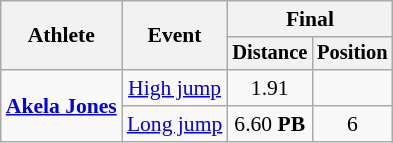<table class=wikitable style="font-size:90%">
<tr>
<th rowspan="2">Athlete</th>
<th rowspan="2">Event</th>
<th colspan="2">Final</th>
</tr>
<tr style="font-size:95%">
<th>Distance</th>
<th>Position</th>
</tr>
<tr align=center>
<td align=left rowspan=2><strong><a href='#'>Akela Jones</a></strong></td>
<td><a href='#'>High jump</a></td>
<td>1.91</td>
<td></td>
</tr>
<tr align=center>
<td><a href='#'>Long jump</a></td>
<td>6.60 <strong>PB</strong></td>
<td>6</td>
</tr>
</table>
